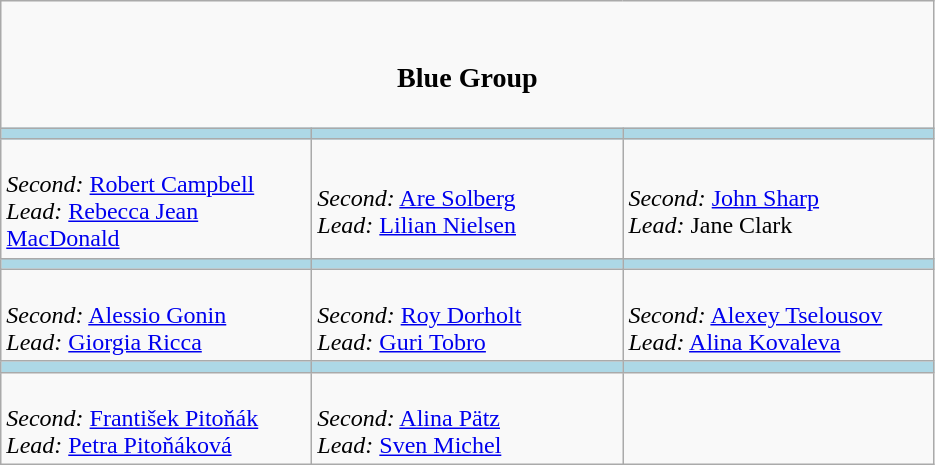<table class="wikitable">
<tr>
<td align=center colspan="3"><br><h3>Blue Group</h3></td>
</tr>
<tr>
<th style="background: #ADD8E6;" width="200"></th>
<th style="background: #ADD8E6;" width="200"></th>
<th style="background: #ADD8E6;" width="200"></th>
</tr>
<tr>
<td><br><em>Second:</em> <a href='#'>Robert Campbell</a> <br>
<em>Lead:</em> <a href='#'>Rebecca Jean MacDonald</a></td>
<td><br><em>Second:</em> <a href='#'>Are Solberg</a><br>
<em>Lead:</em> <a href='#'>Lilian Nielsen</a></td>
<td><br><em>Second:</em> <a href='#'>John Sharp</a><br>
<em>Lead:</em> Jane Clark</td>
</tr>
<tr>
<th style="background: #ADD8E6;" width="200"></th>
<th style="background: #ADD8E6;" width="200"></th>
<th style="background: #ADD8E6;" width="200"></th>
</tr>
<tr>
<td><br><em>Second:</em> <a href='#'>Alessio Gonin</a> <br>
<em>Lead:</em> <a href='#'>Giorgia Ricca</a></td>
<td><br><em>Second:</em> <a href='#'>Roy Dorholt</a><br>
<em>Lead:</em> <a href='#'>Guri Tobro</a></td>
<td><br><em>Second:</em> <a href='#'>Alexey Tselousov</a><br>
<em>Lead:</em> <a href='#'>Alina Kovaleva</a></td>
</tr>
<tr>
<th style="background: #ADD8E6;" width="200"></th>
<th style="background: #ADD8E6;" width="200"></th>
<th style="background: #ADD8E6;" width="200"></th>
</tr>
<tr>
<td><br><em>Second:</em> <a href='#'>František Pitoňák</a> <br>
<em>Lead:</em> <a href='#'>Petra Pitoňáková</a></td>
<td><br><em>Second:</em> <a href='#'>Alina Pätz</a><br>
<em>Lead:</em> <a href='#'>Sven Michel</a></td>
<td></td>
</tr>
</table>
